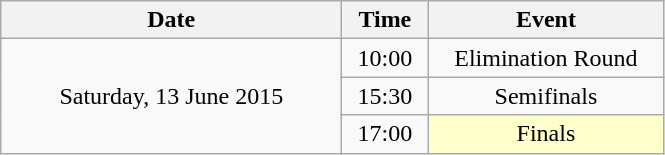<table class = "wikitable" style="text-align:center;">
<tr>
<th width=220>Date</th>
<th width=50>Time</th>
<th width=150>Event</th>
</tr>
<tr>
<td rowspan=3>Saturday, 13 June 2015</td>
<td>10:00</td>
<td>Elimination Round</td>
</tr>
<tr>
<td>15:30</td>
<td>Semifinals</td>
</tr>
<tr>
<td>17:00</td>
<td bgcolor=ffffcc>Finals</td>
</tr>
</table>
